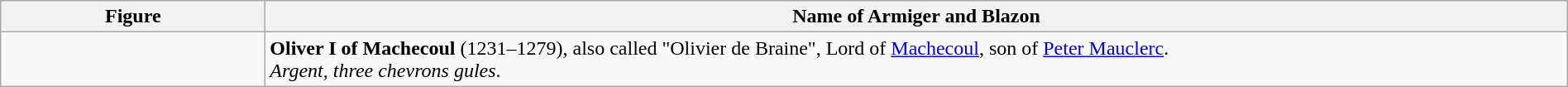<table class=wikitable width="100%">
<tr valign=top align=center>
<th width="206">Figure</th>
<th>Name of Armiger and Blazon</th>
</tr>
<tr valign=top>
<td align=center></td>
<td><strong>Oliver I of Machecoul</strong> (1231–1279), also called "Olivier de Braine", Lord of <a href='#'>Machecoul</a>, son of <a href='#'>Peter Mauclerc</a>.<br><em>Argent, three chevrons gules</em>.</td>
</tr>
</table>
